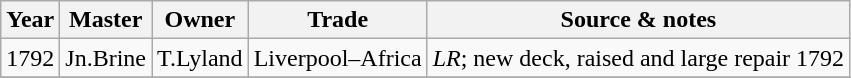<table class=" wikitable">
<tr>
<th>Year</th>
<th>Master</th>
<th>Owner</th>
<th>Trade</th>
<th>Source & notes</th>
</tr>
<tr>
<td>1792</td>
<td>Jn.Brine</td>
<td>T.Lyland</td>
<td>Liverpool–Africa</td>
<td><em>LR</em>; new deck, raised and large repair 1792</td>
</tr>
<tr>
</tr>
</table>
